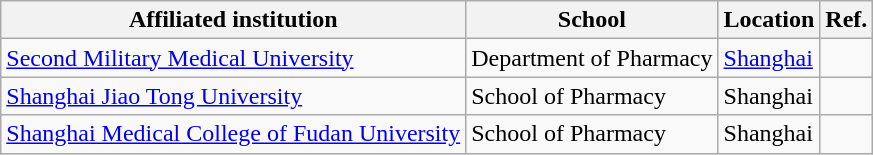<table class="wikitable sortable">
<tr>
<th>Affiliated institution</th>
<th>School</th>
<th>Location</th>
<th>Ref.</th>
</tr>
<tr>
<td><a href='#'>Second Military Medical University</a></td>
<td>Department of Pharmacy</td>
<td><a href='#'>Shanghai</a></td>
<td></td>
</tr>
<tr>
<td><a href='#'>Shanghai Jiao Tong University</a></td>
<td>School of Pharmacy</td>
<td>Shanghai</td>
<td></td>
</tr>
<tr>
<td><a href='#'>Shanghai Medical College of Fudan University</a></td>
<td>School of Pharmacy</td>
<td>Shanghai</td>
<td></td>
</tr>
</table>
